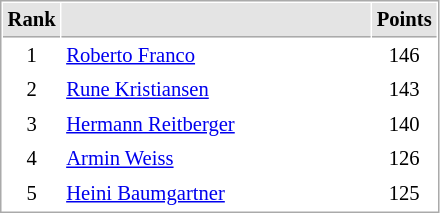<table cellspacing="1" cellpadding="3" style="border:1px solid #AAAAAA;font-size:86%">
<tr bgcolor="#E4E4E4">
<th style="border-bottom:1px solid #AAAAAA" width=10>Rank</th>
<th style="border-bottom:1px solid #AAAAAA" width=200></th>
<th style="border-bottom:1px solid #AAAAAA" width=20>Points</th>
</tr>
<tr>
<td align="center">1</td>
<td> <a href='#'>Roberto Franco</a></td>
<td align=center>146</td>
</tr>
<tr>
<td align="center">2</td>
<td> <a href='#'>Rune Kristiansen</a></td>
<td align=center>143</td>
</tr>
<tr>
<td align="center">3</td>
<td> <a href='#'>Hermann Reitberger</a></td>
<td align=center>140</td>
</tr>
<tr>
<td align="center">4</td>
<td> <a href='#'>Armin Weiss</a></td>
<td align=center>126</td>
</tr>
<tr>
<td align="center">5</td>
<td> <a href='#'>Heini Baumgartner</a></td>
<td align=center>125</td>
</tr>
</table>
